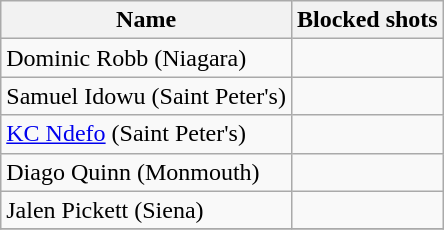<table class="wikitable">
<tr>
<th>Name</th>
<th>Blocked shots</th>
</tr>
<tr>
<td>Dominic Robb (Niagara)</td>
<td></td>
</tr>
<tr>
<td>Samuel Idowu (Saint Peter's)</td>
<td></td>
</tr>
<tr>
<td><a href='#'>KC Ndefo</a> (Saint Peter's)</td>
<td></td>
</tr>
<tr>
<td>Diago Quinn (Monmouth)</td>
<td></td>
</tr>
<tr>
<td>Jalen Pickett (Siena)</td>
<td></td>
</tr>
<tr>
</tr>
</table>
